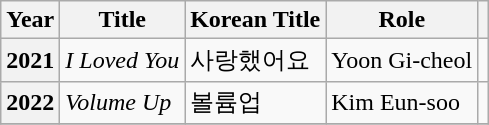<table class="wikitable sortable plainrowheaders">
<tr>
<th scope="col">Year</th>
<th scope="col">Title</th>
<th scope="col">Korean Title</th>
<th scope="col">Role</th>
<th scope="col" class="unsortable"></th>
</tr>
<tr>
<th scope="row">2021</th>
<td><em>I Loved You</em></td>
<td>사랑했어요</td>
<td>Yoon Gi-cheol</td>
<td></td>
</tr>
<tr>
<th scope="row">2022</th>
<td><em>Volume Up</em></td>
<td>볼륨업</td>
<td>Kim Eun-soo</td>
<td></td>
</tr>
<tr>
</tr>
</table>
